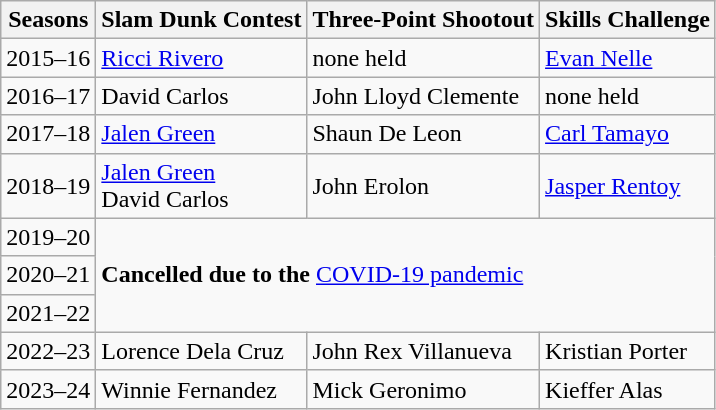<table class="wikitable">
<tr>
<th>Seasons</th>
<th>Slam Dunk Contest</th>
<th>Three-Point Shootout</th>
<th>Skills Challenge</th>
</tr>
<tr>
<td>2015–16</td>
<td><a href='#'>Ricci Rivero</a></td>
<td>none held</td>
<td><a href='#'>Evan Nelle</a></td>
</tr>
<tr>
<td>2016–17</td>
<td>David Carlos</td>
<td>John Lloyd Clemente</td>
<td>none held</td>
</tr>
<tr>
<td>2017–18</td>
<td><a href='#'>Jalen Green</a></td>
<td>Shaun De Leon</td>
<td><a href='#'>Carl Tamayo</a></td>
</tr>
<tr>
<td>2018–19</td>
<td><a href='#'>Jalen Green</a><br>David Carlos</td>
<td>John Erolon</td>
<td><a href='#'>Jasper Rentoy</a></td>
</tr>
<tr>
<td>2019–20</td>
<td colspan="3" rowspan="3"><strong>Cancelled due to the</strong> <a href='#'>COVID-19 pandemic</a></td>
</tr>
<tr>
<td>2020–21</td>
</tr>
<tr>
<td>2021–22</td>
</tr>
<tr>
<td>2022–23</td>
<td>Lorence Dela Cruz</td>
<td>John Rex Villanueva</td>
<td>Kristian Porter</td>
</tr>
<tr>
<td>2023–24</td>
<td>Winnie Fernandez</td>
<td>Mick Geronimo</td>
<td>Kieffer Alas</td>
</tr>
</table>
